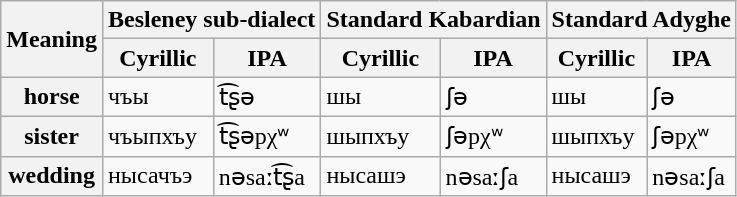<table class="wikitable">
<tr>
<th rowspan=2>Meaning</th>
<th colspan=2>Besleney sub-dialect</th>
<th colspan=2>Standard Kabardian</th>
<th colspan=2>Standard Adyghe</th>
</tr>
<tr>
<th>Cyrillic</th>
<th>IPA</th>
<th>Cyrillic</th>
<th>IPA</th>
<th>Cyrillic</th>
<th>IPA</th>
</tr>
<tr>
<th>horse</th>
<td>чъы</td>
<td>t͡ʂə</td>
<td>шы</td>
<td>ʃə</td>
<td>шы</td>
<td>ʃə</td>
</tr>
<tr>
<th>sister</th>
<td>чъыпхъу</td>
<td>t͡ʂəpχʷ</td>
<td>шыпхъу</td>
<td>ʃəpχʷ</td>
<td>шыпхъу</td>
<td>ʃəpχʷ</td>
</tr>
<tr>
<th>wedding</th>
<td>нысачъэ</td>
<td>nəsaːt͡ʂa</td>
<td>нысашэ</td>
<td>nəsaːʃa</td>
<td>нысашэ</td>
<td>nəsaːʃa</td>
</tr>
</table>
